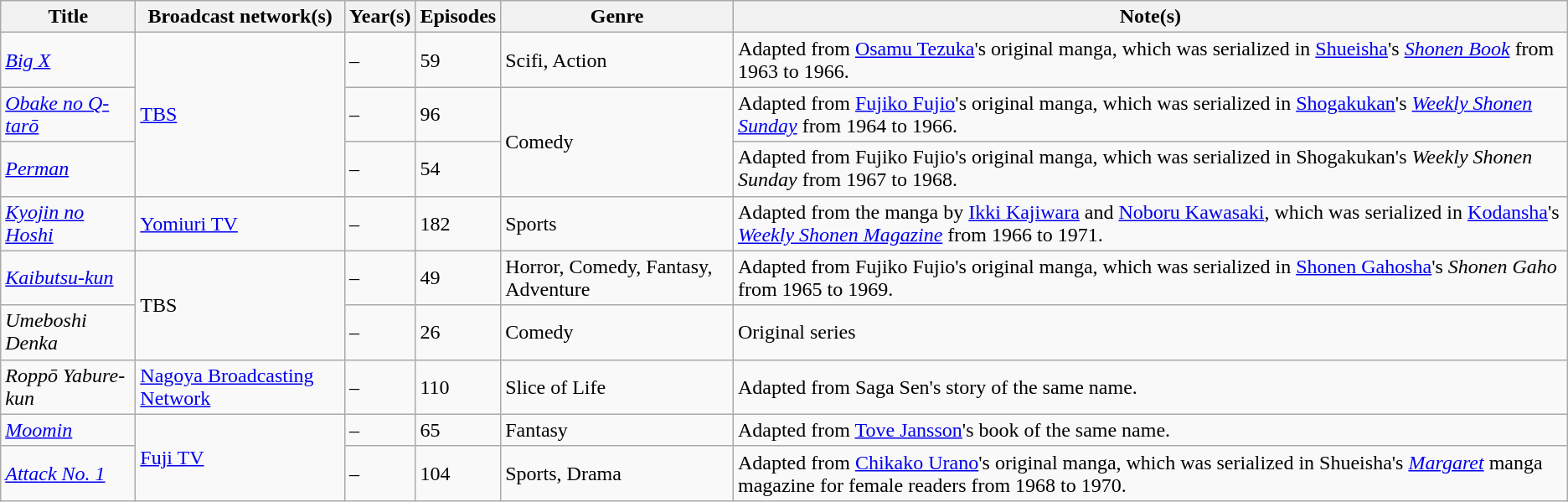<table class="wikitable sortable">
<tr>
<th>Title</th>
<th>Broadcast network(s)</th>
<th>Year(s)</th>
<th>Episodes</th>
<th>Genre</th>
<th>Note(s)</th>
</tr>
<tr>
<td><em><a href='#'>Big X</a></em></td>
<td rowspan="3"><a href='#'>TBS</a></td>
<td> – </td>
<td>59</td>
<td>Scifi, Action</td>
<td>Adapted from <a href='#'>Osamu Tezuka</a>'s original manga, which was serialized in <a href='#'>Shueisha</a>'s <em><a href='#'>Shonen Book</a></em> from 1963 to 1966.</td>
</tr>
<tr>
<td><em><a href='#'>Obake no Q-tarō</a></em></td>
<td> – </td>
<td>96</td>
<td rowspan="2">Comedy</td>
<td>Adapted from <a href='#'>Fujiko Fujio</a>'s original manga, which was serialized in <a href='#'>Shogakukan</a>'s <em><a href='#'>Weekly Shonen Sunday</a></em> from 1964 to 1966.</td>
</tr>
<tr>
<td><em><a href='#'>Perman</a></em></td>
<td> – </td>
<td>54</td>
<td>Adapted from Fujiko Fujio's original manga, which was serialized in Shogakukan's <em>Weekly Shonen Sunday</em> from 1967 to 1968.</td>
</tr>
<tr>
<td><em><a href='#'>Kyojin no Hoshi</a></em></td>
<td><a href='#'>Yomiuri TV</a></td>
<td> – </td>
<td>182</td>
<td>Sports</td>
<td>Adapted from the manga by <a href='#'>Ikki Kajiwara</a> and <a href='#'>Noboru Kawasaki</a>, which was serialized in <a href='#'>Kodansha</a>'s <em><a href='#'>Weekly Shonen Magazine</a></em> from 1966 to 1971.</td>
</tr>
<tr>
<td><em><a href='#'>Kaibutsu-kun</a></em></td>
<td rowspan="2">TBS</td>
<td> – </td>
<td>49</td>
<td>Horror, Comedy, Fantasy, Adventure</td>
<td>Adapted from Fujiko Fujio's original manga, which was serialized in <a href='#'>Shonen Gahosha</a>'s <em>Shonen Gaho</em> from 1965 to 1969.</td>
</tr>
<tr>
<td><em>Umeboshi Denka</em></td>
<td> – </td>
<td>26</td>
<td>Comedy</td>
<td>Original series</td>
</tr>
<tr>
<td><em>Roppō Yabure-kun</em></td>
<td><a href='#'>Nagoya Broadcasting Network</a></td>
<td> – </td>
<td>110</td>
<td>Slice of Life</td>
<td>Adapted from Saga Sen's story of the same name.</td>
</tr>
<tr>
<td><em><a href='#'>Moomin</a></em></td>
<td rowspan="2"><a href='#'>Fuji TV</a></td>
<td> – </td>
<td>65</td>
<td>Fantasy</td>
<td>Adapted from <a href='#'>Tove Jansson</a>'s book of the same name.</td>
</tr>
<tr>
<td><em><a href='#'>Attack No. 1</a></em></td>
<td> – </td>
<td>104</td>
<td>Sports, Drama</td>
<td>Adapted from <a href='#'>Chikako Urano</a>'s original manga, which was serialized in Shueisha's <em><a href='#'>Margaret</a></em> manga magazine for female readers from 1968 to 1970.</td>
</tr>
</table>
